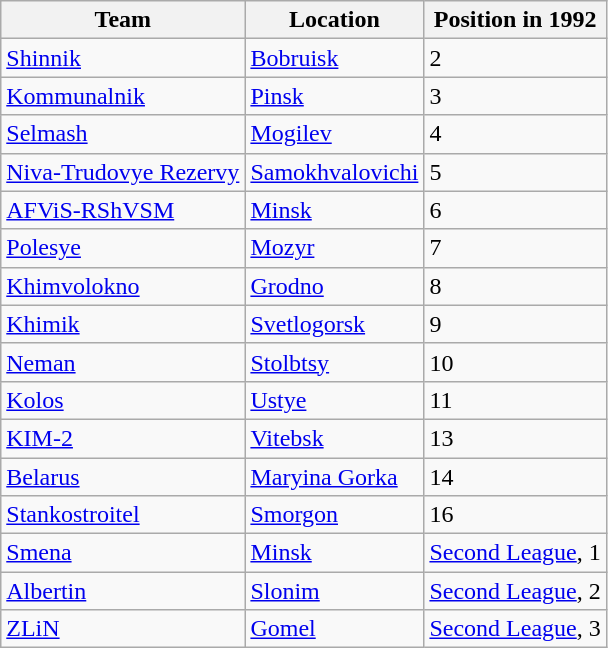<table class="wikitable sortable" style="text-align:left">
<tr>
<th>Team</th>
<th>Location</th>
<th>Position in 1992</th>
</tr>
<tr>
<td><a href='#'>Shinnik</a></td>
<td width=110><a href='#'>Bobruisk</a></td>
<td>2</td>
</tr>
<tr>
<td><a href='#'>Kommunalnik</a></td>
<td><a href='#'>Pinsk</a></td>
<td>3</td>
</tr>
<tr>
<td><a href='#'>Selmash</a></td>
<td><a href='#'>Mogilev</a></td>
<td>4</td>
</tr>
<tr>
<td><a href='#'>Niva-Trudovye Rezervy</a></td>
<td><a href='#'>Samokhvalovichi</a></td>
<td>5</td>
</tr>
<tr>
<td><a href='#'>AFViS-RShVSM</a></td>
<td><a href='#'>Minsk</a></td>
<td>6</td>
</tr>
<tr>
<td><a href='#'>Polesye</a></td>
<td><a href='#'>Mozyr</a></td>
<td>7</td>
</tr>
<tr>
<td><a href='#'>Khimvolokno</a></td>
<td><a href='#'>Grodno</a></td>
<td>8</td>
</tr>
<tr>
<td><a href='#'>Khimik</a></td>
<td><a href='#'>Svetlogorsk</a></td>
<td>9</td>
</tr>
<tr>
<td><a href='#'>Neman</a></td>
<td><a href='#'>Stolbtsy</a></td>
<td>10</td>
</tr>
<tr>
<td><a href='#'>Kolos</a></td>
<td><a href='#'>Ustye</a></td>
<td>11</td>
</tr>
<tr>
<td><a href='#'>KIM-2</a></td>
<td><a href='#'>Vitebsk</a></td>
<td>13</td>
</tr>
<tr>
<td><a href='#'>Belarus</a></td>
<td><a href='#'>Maryina Gorka</a></td>
<td>14</td>
</tr>
<tr>
<td><a href='#'>Stankostroitel</a></td>
<td><a href='#'>Smorgon</a></td>
<td>16</td>
</tr>
<tr>
<td><a href='#'>Smena</a></td>
<td><a href='#'>Minsk</a></td>
<td><a href='#'>Second League</a>, 1</td>
</tr>
<tr>
<td><a href='#'>Albertin</a></td>
<td><a href='#'>Slonim</a></td>
<td><a href='#'>Second League</a>, 2</td>
</tr>
<tr>
<td><a href='#'>ZLiN</a></td>
<td><a href='#'>Gomel</a></td>
<td><a href='#'>Second League</a>, 3</td>
</tr>
</table>
